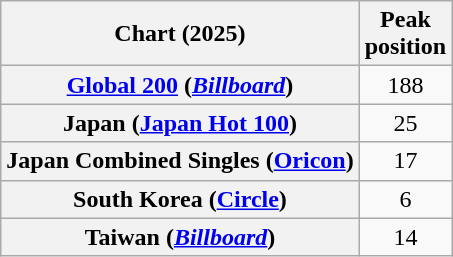<table class="wikitable sortable plainrowheaders" style="text-align:center">
<tr>
<th scope="col">Chart (2025)</th>
<th scope="col">Peak<br>position</th>
</tr>
<tr>
<th scope="row"><a href='#'>Global 200</a> (<em><a href='#'>Billboard</a></em>)</th>
<td>188</td>
</tr>
<tr>
<th scope="row">Japan (<a href='#'>Japan Hot 100</a>)</th>
<td>25</td>
</tr>
<tr>
<th scope="row">Japan Combined Singles (<a href='#'>Oricon</a>)</th>
<td>17</td>
</tr>
<tr>
<th scope="row">South Korea (<a href='#'>Circle</a>)</th>
<td>6</td>
</tr>
<tr>
<th scope="row">Taiwan (<em><a href='#'>Billboard</a></em>)</th>
<td>14</td>
</tr>
</table>
